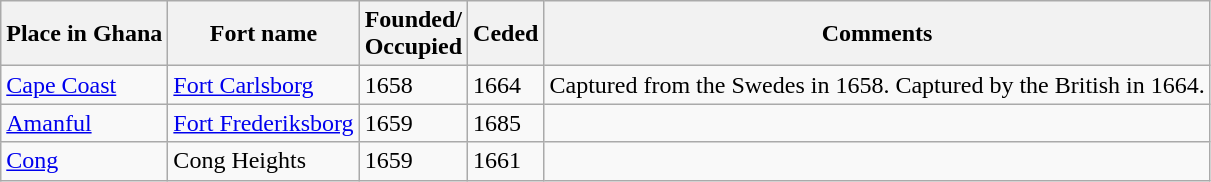<table class="wikitable sortable">
<tr>
<th>Place in Ghana</th>
<th>Fort name</th>
<th>Founded/<br>Occupied</th>
<th>Ceded</th>
<th>Comments</th>
</tr>
<tr>
<td><a href='#'>Cape Coast</a></td>
<td><a href='#'>Fort Carlsborg</a></td>
<td>1658</td>
<td>1664</td>
<td>Captured from the Swedes in 1658. Captured by the British in 1664.</td>
</tr>
<tr>
<td><a href='#'>Amanful</a></td>
<td><a href='#'>Fort Frederiksborg</a></td>
<td>1659</td>
<td>1685</td>
<td></td>
</tr>
<tr>
<td><a href='#'>Cong</a></td>
<td>Cong Heights</td>
<td>1659</td>
<td>1661</td>
<td></td>
</tr>
</table>
